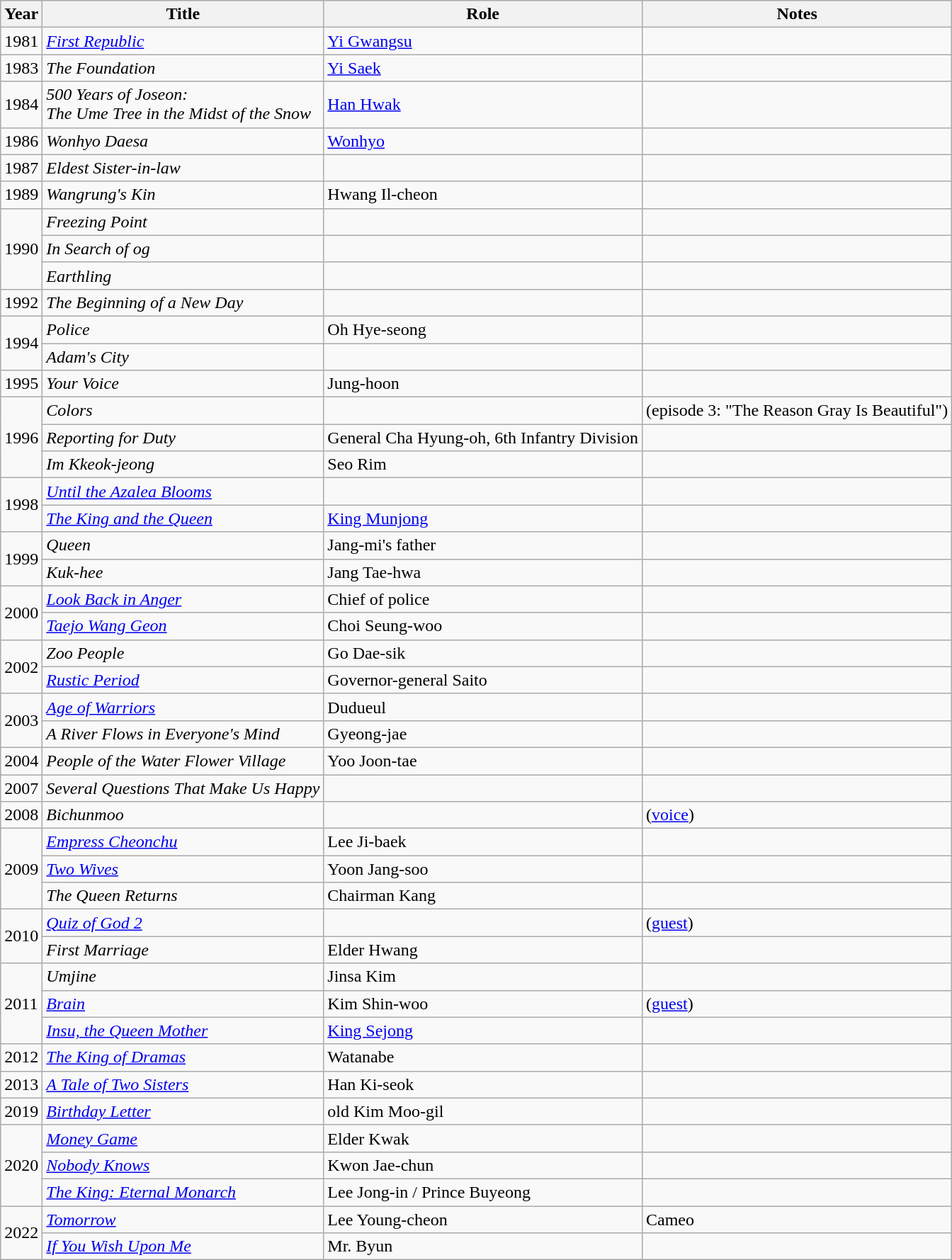<table class="wikitable sortable">
<tr>
<th>Year</th>
<th>Title</th>
<th>Role</th>
<th>Notes</th>
</tr>
<tr>
<td>1981</td>
<td><em><a href='#'>First Republic</a></em></td>
<td><a href='#'>Yi Gwangsu</a></td>
<td></td>
</tr>
<tr>
<td>1983</td>
<td><em>The Foundation</em></td>
<td><a href='#'>Yi Saek</a></td>
<td></td>
</tr>
<tr>
<td>1984</td>
<td><em>500 Years of Joseon: <br> The Ume Tree in the Midst of the Snow</em></td>
<td><a href='#'>Han Hwak</a></td>
<td></td>
</tr>
<tr>
<td>1986</td>
<td><em>Wonhyo Daesa</em></td>
<td><a href='#'>Wonhyo</a></td>
<td></td>
</tr>
<tr>
<td>1987</td>
<td><em>Eldest Sister-in-law</em> </td>
<td></td>
<td></td>
</tr>
<tr>
<td>1989</td>
<td><em>Wangrung's Kin</em></td>
<td>Hwang Il-cheon</td>
<td></td>
</tr>
<tr>
<td rowspan=3>1990</td>
<td><em>Freezing Point</em></td>
<td></td>
<td></td>
</tr>
<tr>
<td><em>In Search of og</em></td>
<td></td>
<td></td>
</tr>
<tr>
<td><em>Earthling</em></td>
<td></td>
<td></td>
</tr>
<tr>
<td>1992</td>
<td><em>The Beginning of a New Day</em></td>
<td></td>
<td></td>
</tr>
<tr>
<td rowspan=2>1994</td>
<td><em>Police</em></td>
<td>Oh Hye-seong</td>
<td></td>
</tr>
<tr>
<td><em>Adam's City</em></td>
<td></td>
<td></td>
</tr>
<tr>
<td>1995</td>
<td><em>Your Voice</em></td>
<td>Jung-hoon</td>
<td></td>
</tr>
<tr>
<td rowspan=3>1996</td>
<td><em>Colors</em></td>
<td></td>
<td>(episode 3: "The Reason Gray Is Beautiful")</td>
</tr>
<tr>
<td><em>Reporting for Duty</em></td>
<td>General Cha Hyung-oh, 6th Infantry Division</td>
<td></td>
</tr>
<tr>
<td><em>Im Kkeok-jeong</em></td>
<td>Seo Rim</td>
<td></td>
</tr>
<tr>
<td rowspan=2>1998</td>
<td><em><a href='#'>Until the Azalea Blooms</a></em></td>
<td></td>
<td></td>
</tr>
<tr>
<td><em><a href='#'>The King and the Queen</a></em></td>
<td><a href='#'>King Munjong</a></td>
<td></td>
</tr>
<tr>
<td rowspan=2>1999</td>
<td><em>Queen</em></td>
<td>Jang-mi's father</td>
<td></td>
</tr>
<tr>
<td><em>Kuk-hee</em></td>
<td>Jang Tae-hwa</td>
<td></td>
</tr>
<tr>
<td rowspan=2>2000</td>
<td><em><a href='#'>Look Back in Anger</a></em></td>
<td>Chief of police</td>
<td></td>
</tr>
<tr>
<td><em><a href='#'>Taejo Wang Geon</a></em></td>
<td>Choi Seung-woo</td>
<td></td>
</tr>
<tr>
<td rowspan=2>2002</td>
<td><em>Zoo People</em></td>
<td>Go Dae-sik</td>
<td></td>
</tr>
<tr>
<td><em><a href='#'>Rustic Period</a></em></td>
<td>Governor-general Saito</td>
<td></td>
</tr>
<tr>
<td rowspan=2>2003</td>
<td><em><a href='#'>Age of Warriors</a></em></td>
<td>Dudueul</td>
<td></td>
</tr>
<tr>
<td><em>A River Flows in Everyone's Mind</em></td>
<td>Gyeong-jae</td>
<td></td>
</tr>
<tr>
<td>2004</td>
<td><em>People of the Water Flower Village</em></td>
<td>Yoo Joon-tae</td>
<td></td>
</tr>
<tr>
<td>2007</td>
<td><em>Several Questions That Make Us Happy</em></td>
<td></td>
<td></td>
</tr>
<tr>
<td>2008</td>
<td><em>Bichunmoo</em></td>
<td></td>
<td>(<a href='#'>voice</a>)</td>
</tr>
<tr>
<td rowspan=3>2009</td>
<td><em><a href='#'>Empress Cheonchu</a></em></td>
<td>Lee Ji-baek</td>
<td></td>
</tr>
<tr>
<td><em><a href='#'>Two Wives</a></em></td>
<td>Yoon Jang-soo</td>
<td></td>
</tr>
<tr>
<td><em>The Queen Returns</em></td>
<td>Chairman Kang</td>
<td></td>
</tr>
<tr>
<td rowspan=2>2010</td>
<td><em><a href='#'>Quiz of God 2</a></em></td>
<td></td>
<td>(<a href='#'>guest</a>)</td>
</tr>
<tr>
<td><em>First Marriage</em></td>
<td>Elder Hwang</td>
<td></td>
</tr>
<tr>
<td rowspan=3>2011</td>
<td><em>Umjine</em></td>
<td>Jinsa Kim</td>
<td></td>
</tr>
<tr>
<td><em><a href='#'>Brain</a></em></td>
<td>Kim Shin-woo</td>
<td>(<a href='#'>guest</a>)</td>
</tr>
<tr>
<td><em><a href='#'>Insu, the Queen Mother</a></em></td>
<td><a href='#'>King Sejong</a></td>
<td></td>
</tr>
<tr>
<td>2012</td>
<td><em><a href='#'>The King of Dramas</a></em></td>
<td>Watanabe</td>
<td></td>
</tr>
<tr>
<td>2013</td>
<td><em><a href='#'>A Tale of Two Sisters</a></em></td>
<td>Han Ki-seok</td>
<td></td>
</tr>
<tr>
<td>2019</td>
<td><em><a href='#'>Birthday Letter</a></em></td>
<td>old Kim Moo-gil</td>
<td></td>
</tr>
<tr>
<td rowspan=3>2020</td>
<td><em><a href='#'>Money Game</a></em></td>
<td>Elder Kwak</td>
<td></td>
</tr>
<tr>
<td><em><a href='#'>Nobody Knows</a></em></td>
<td>Kwon Jae-chun</td>
<td></td>
</tr>
<tr>
<td><em><a href='#'>The King: Eternal Monarch</a></em></td>
<td>Lee Jong-in / Prince Buyeong</td>
<td></td>
</tr>
<tr>
<td rowspan=2>2022</td>
<td><em><a href='#'>Tomorrow</a></em></td>
<td>Lee Young-cheon</td>
<td>Cameo</td>
</tr>
<tr>
<td><em><a href='#'>If You Wish Upon Me</a></em></td>
<td>Mr. Byun</td>
<td></td>
</tr>
</table>
